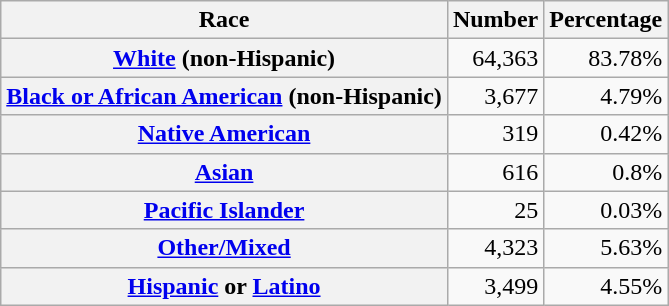<table class="wikitable" style="text-align:right">
<tr>
<th scope="col">Race</th>
<th scope="col">Number</th>
<th scope="col">Percentage</th>
</tr>
<tr>
<th scope="row"><a href='#'>White</a> (non-Hispanic)</th>
<td>64,363</td>
<td>83.78%</td>
</tr>
<tr>
<th scope="row"><a href='#'>Black or African American</a> (non-Hispanic)</th>
<td>3,677</td>
<td>4.79%</td>
</tr>
<tr>
<th scope="row"><a href='#'>Native American</a></th>
<td>319</td>
<td>0.42%</td>
</tr>
<tr>
<th scope="row"><a href='#'>Asian</a></th>
<td>616</td>
<td>0.8%</td>
</tr>
<tr>
<th scope="row"><a href='#'>Pacific Islander</a></th>
<td>25</td>
<td>0.03%</td>
</tr>
<tr>
<th scope="row"><a href='#'>Other/Mixed</a></th>
<td>4,323</td>
<td>5.63%</td>
</tr>
<tr>
<th scope="row"><a href='#'>Hispanic</a> or <a href='#'>Latino</a></th>
<td>3,499</td>
<td>4.55%</td>
</tr>
</table>
